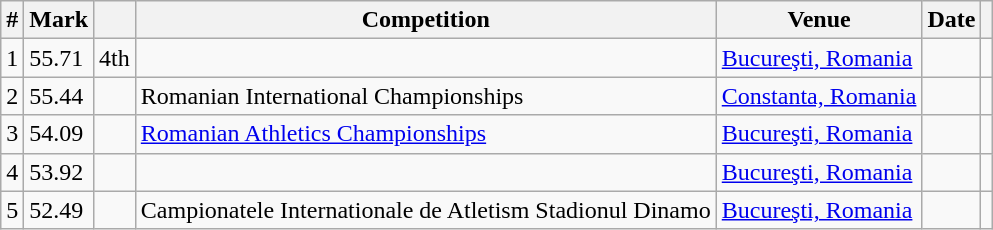<table class="wikitable sortable">
<tr>
<th>#</th>
<th>Mark</th>
<th class=unsortable></th>
<th>Competition</th>
<th>Venue</th>
<th>Date</th>
<th class=unsortable></th>
</tr>
<tr>
<td align=center>1</td>
<td>55.71</td>
<td>4th</td>
<td></td>
<td><a href='#'>Bucureşti, Romania</a></td>
<td align=right></td>
<td></td>
</tr>
<tr>
<td align=center>2</td>
<td>55.44</td>
<td></td>
<td>Romanian International Championships</td>
<td><a href='#'>Constanta, Romania</a></td>
<td align=right></td>
<td></td>
</tr>
<tr>
<td align=center>3</td>
<td>54.09</td>
<td></td>
<td><a href='#'>Romanian Athletics Championships</a></td>
<td><a href='#'>Bucureşti, Romania</a></td>
<td align=right></td>
<td></td>
</tr>
<tr>
<td align=center>4</td>
<td>53.92</td>
<td></td>
<td></td>
<td><a href='#'>Bucureşti, Romania</a></td>
<td align=right></td>
<td></td>
</tr>
<tr>
<td align=center>5</td>
<td>52.49</td>
<td></td>
<td>Campionatele Internationale de Atletism Stadionul Dinamo</td>
<td><a href='#'>Bucureşti, Romania</a></td>
<td align=right></td>
<td></td>
</tr>
</table>
